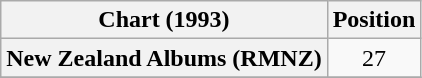<table class="wikitable plainrowheaders" style="text-align:center">
<tr>
<th scope="col">Chart (1993)</th>
<th scope="col">Position</th>
</tr>
<tr>
<th scope="row">New Zealand Albums (RMNZ)</th>
<td>27</td>
</tr>
<tr>
</tr>
</table>
